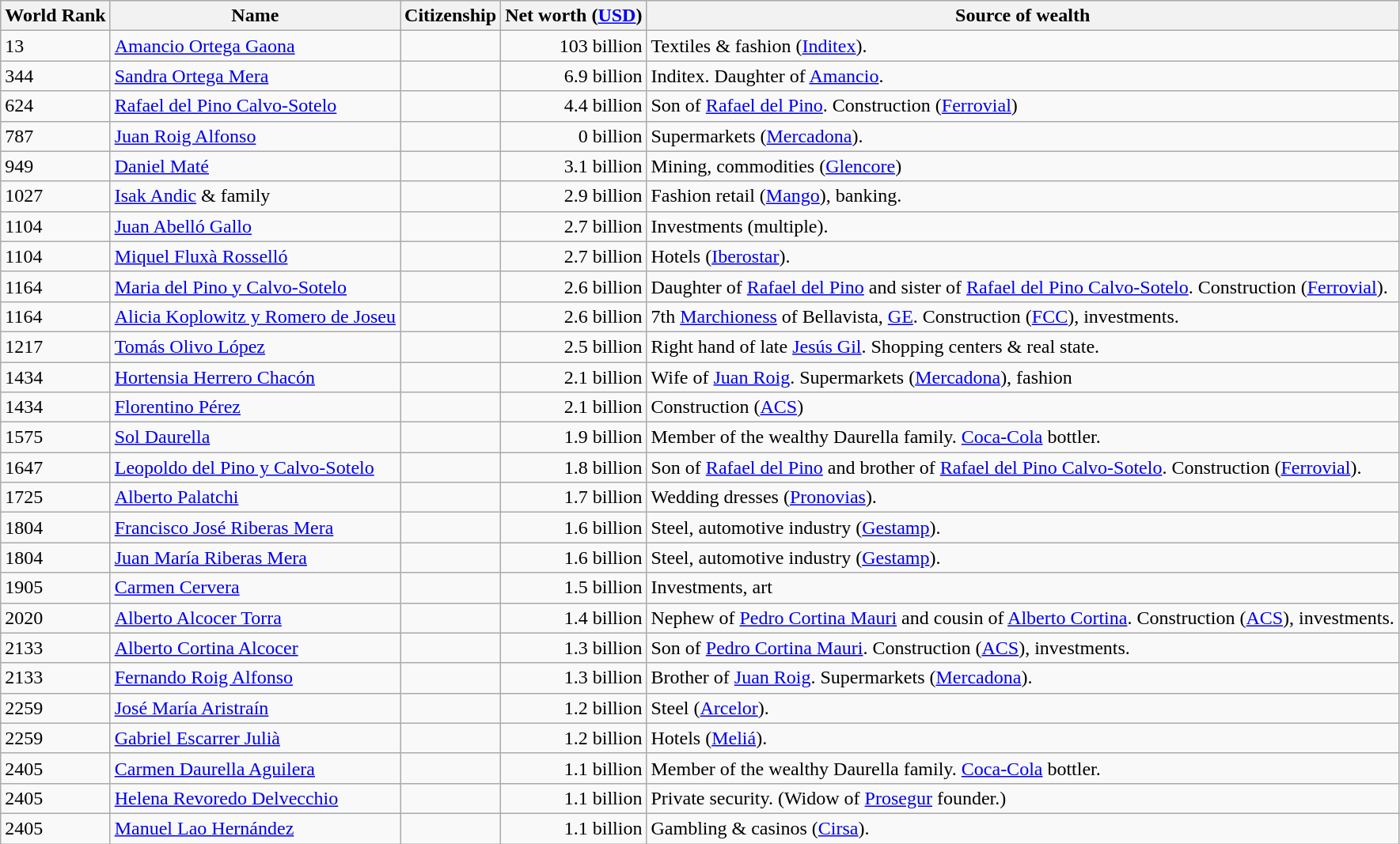<table class="wikitable">
<tr>
<th>World Rank</th>
<th>Name</th>
<th>Citizenship</th>
<th>Net worth (<a href='#'>USD</a>)</th>
<th>Source of wealth</th>
</tr>
<tr>
<td>13</td>
<td><a href='#'>Amancio Ortega Gaona</a></td>
<td></td>
<td align=right>103 billion</td>
<td>Textiles & fashion (<a href='#'>Inditex</a>).</td>
</tr>
<tr>
<td>344</td>
<td><a href='#'>Sandra Ortega Mera</a></td>
<td></td>
<td align=right>6.9 billion</td>
<td>Inditex. Daughter of <a href='#'>Amancio</a>.</td>
</tr>
<tr>
<td>624</td>
<td><a href='#'>Rafael del Pino Calvo-Sotelo</a></td>
<td></td>
<td align=right>4.4 billion</td>
<td>Son of <a href='#'>Rafael del Pino</a>. Construction (<a href='#'>Ferrovial</a>)</td>
</tr>
<tr>
<td>787</td>
<td><a href='#'>Juan Roig Alfonso</a></td>
<td></td>
<td align=right>0 billion</td>
<td>Supermarkets (<a href='#'>Mercadona</a>).</td>
</tr>
<tr>
<td>949</td>
<td><a href='#'>Daniel Maté</a></td>
<td></td>
<td align=right>3.1 billion</td>
<td>Mining, commodities (<a href='#'>Glencore</a>)</td>
</tr>
<tr>
<td>1027</td>
<td><a href='#'>Isak Andic</a> & family</td>
<td></td>
<td align=right>2.9 billion</td>
<td>Fashion retail (<a href='#'>Mango</a>), banking.</td>
</tr>
<tr>
<td>1104</td>
<td><a href='#'>Juan Abelló Gallo</a></td>
<td></td>
<td align=right>2.7 billion</td>
<td>Investments (multiple).</td>
</tr>
<tr>
<td>1104</td>
<td><a href='#'>Miquel Fluxà Rosselló</a></td>
<td></td>
<td align=right>2.7 billion</td>
<td>Hotels (<a href='#'>Iberostar</a>).</td>
</tr>
<tr>
<td>1164</td>
<td><a href='#'>Maria del Pino y Calvo-Sotelo</a></td>
<td></td>
<td align=right>2.6 billion</td>
<td>Daughter of <a href='#'>Rafael del Pino</a> and sister of <a href='#'>Rafael del Pino Calvo-Sotelo</a>. Construction (<a href='#'>Ferrovial</a>).</td>
</tr>
<tr>
<td>1164</td>
<td><a href='#'>Alicia Koplowitz y Romero de Joseu</a></td>
<td></td>
<td align=right>2.6 billion</td>
<td>7th <a href='#'>Marchioness</a> of Bellavista, <a href='#'>GE</a>. Construction (<a href='#'>FCC</a>), investments.</td>
</tr>
<tr>
<td>1217</td>
<td><a href='#'>Tomás Olivo López</a></td>
<td></td>
<td align=right>2.5 billion</td>
<td>Right hand of late <a href='#'>Jesús Gil</a>. Shopping centers & real state.</td>
</tr>
<tr>
<td>1434</td>
<td><a href='#'>Hortensia Herrero Chacón</a></td>
<td></td>
<td align=right>2.1 billion</td>
<td>Wife of <a href='#'>Juan Roig</a>. Supermarkets (<a href='#'>Mercadona</a>), fashion</td>
</tr>
<tr>
<td>1434</td>
<td><a href='#'>Florentino Pérez</a></td>
<td></td>
<td align=right>2.1 billion</td>
<td>Construction (<a href='#'>ACS</a>)</td>
</tr>
<tr>
<td>1575</td>
<td><a href='#'>Sol Daurella</a></td>
<td></td>
<td align=right>1.9 billion</td>
<td>Member of the wealthy Daurella family. <a href='#'>Coca-Cola</a> bottler.</td>
</tr>
<tr>
<td>1647</td>
<td><a href='#'>Leopoldo del Pino y Calvo-Sotelo</a></td>
<td></td>
<td align=right>1.8 billion</td>
<td>Son of <a href='#'>Rafael del Pino</a> and brother of <a href='#'>Rafael del Pino Calvo-Sotelo</a>. Construction (<a href='#'>Ferrovial</a>).</td>
</tr>
<tr>
<td>1725</td>
<td><a href='#'>Alberto Palatchi</a></td>
<td></td>
<td align=right>1.7 billion</td>
<td>Wedding dresses (<a href='#'>Pronovias</a>).</td>
</tr>
<tr>
<td>1804</td>
<td><a href='#'>Francisco José Riberas Mera</a></td>
<td></td>
<td align=right>1.6 billion</td>
<td>Steel, automotive industry (<a href='#'>Gestamp</a>).</td>
</tr>
<tr>
<td>1804</td>
<td><a href='#'>Juan María Riberas Mera</a></td>
<td></td>
<td align=right>1.6 billion</td>
<td>Steel, automotive industry (<a href='#'>Gestamp</a>).</td>
</tr>
<tr>
<td>1905</td>
<td><a href='#'>Carmen Cervera</a></td>
<td></td>
<td align=right>1.5 billion</td>
<td>Investments, art</td>
</tr>
<tr>
<td>2020</td>
<td><a href='#'>Alberto Alcocer Torra</a></td>
<td></td>
<td align=right>1.4 billion</td>
<td>Nephew of <a href='#'>Pedro Cortina Mauri</a> and cousin of <a href='#'>Alberto Cortina</a>. Construction (<a href='#'>ACS</a>), investments.</td>
</tr>
<tr>
<td>2133</td>
<td><a href='#'>Alberto Cortina Alcocer</a></td>
<td></td>
<td align=right>1.3 billion</td>
<td>Son of <a href='#'>Pedro Cortina Mauri</a>. Construction (<a href='#'>ACS</a>), investments.</td>
</tr>
<tr>
<td>2133</td>
<td><a href='#'>Fernando Roig Alfonso</a></td>
<td></td>
<td align=right>1.3 billion</td>
<td>Brother of <a href='#'>Juan Roig</a>. Supermarkets (<a href='#'>Mercadona</a>).</td>
</tr>
<tr>
<td>2259</td>
<td><a href='#'>José María Aristraín</a></td>
<td></td>
<td align=right>1.2 billion</td>
<td>Steel (<a href='#'>Arcelor</a>).</td>
</tr>
<tr>
<td>2259</td>
<td><a href='#'>Gabriel Escarrer Julià</a></td>
<td></td>
<td align=right>1.2 billion</td>
<td>Hotels (<a href='#'>Meliá</a>).</td>
</tr>
<tr>
<td>2405</td>
<td><a href='#'>Carmen Daurella Aguilera</a></td>
<td></td>
<td align=right>1.1 billion</td>
<td>Member of the wealthy Daurella family. <a href='#'>Coca-Cola</a> bottler.</td>
</tr>
<tr>
<td>2405</td>
<td><a href='#'>Helena Revoredo Delvecchio</a></td>
<td></td>
<td align=right>1.1 billion</td>
<td>Private security. (Widow of <a href='#'>Prosegur</a> founder.)</td>
</tr>
<tr>
<td>2405</td>
<td><a href='#'>Manuel Lao Hernández</a></td>
<td></td>
<td align=right>1.1 billion</td>
<td>Gambling & casinos (<a href='#'>Cirsa</a>).</td>
</tr>
</table>
